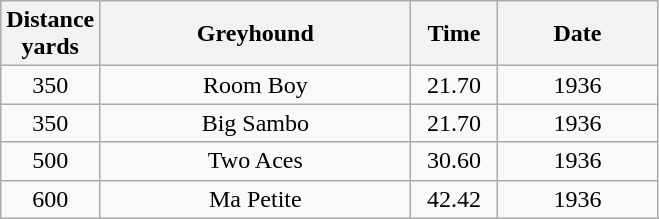<table class="wikitable" style="font-size: 100%">
<tr>
<th width=50>Distance <br>yards</th>
<th width=200>Greyhound</th>
<th width=50>Time</th>
<th width=100>Date</th>
</tr>
<tr align=center>
<td>350</td>
<td>Room Boy</td>
<td>21.70</td>
<td>1936</td>
</tr>
<tr align=center>
<td>350</td>
<td>Big Sambo</td>
<td>21.70</td>
<td>1936</td>
</tr>
<tr align=center>
<td>500</td>
<td>Two Aces</td>
<td>30.60</td>
<td>1936</td>
</tr>
<tr align=center>
<td>600</td>
<td>Ma Petite</td>
<td>42.42</td>
<td>1936</td>
</tr>
</table>
